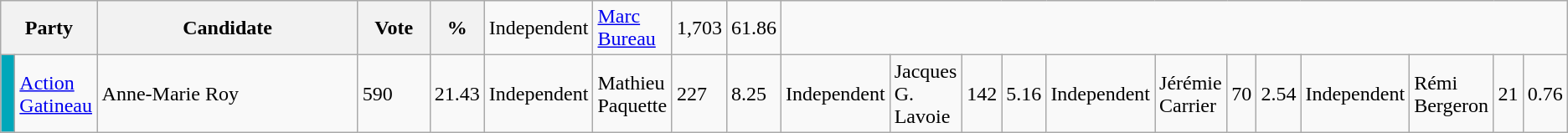<table class="wikitable">
<tr>
<th bgcolor="#DDDDFF" width="100px" colspan="2">Party</th>
<th bgcolor="#DDDDFF" width="200px">Candidate</th>
<th bgcolor="#DDDDFF" width="50px">Vote</th>
<th bgcolor="#DDDDFF" width="30px">%<br></th>
<td>Independent</td>
<td><a href='#'>Marc Bureau</a></td>
<td>1,703</td>
<td>61.86</td>
</tr>
<tr>
<td bgcolor=#00a7ba> </td>
<td><a href='#'>Action Gatineau</a></td>
<td>Anne-Marie Roy</td>
<td>590</td>
<td>21.43<br></td>
<td>Independent</td>
<td>Mathieu Paquette</td>
<td>227</td>
<td>8.25<br></td>
<td>Independent</td>
<td>Jacques G. Lavoie</td>
<td>142</td>
<td>5.16<br></td>
<td>Independent</td>
<td>Jérémie Carrier</td>
<td>70</td>
<td>2.54<br></td>
<td>Independent</td>
<td>Rémi Bergeron</td>
<td>21</td>
<td>0.76</td>
</tr>
</table>
